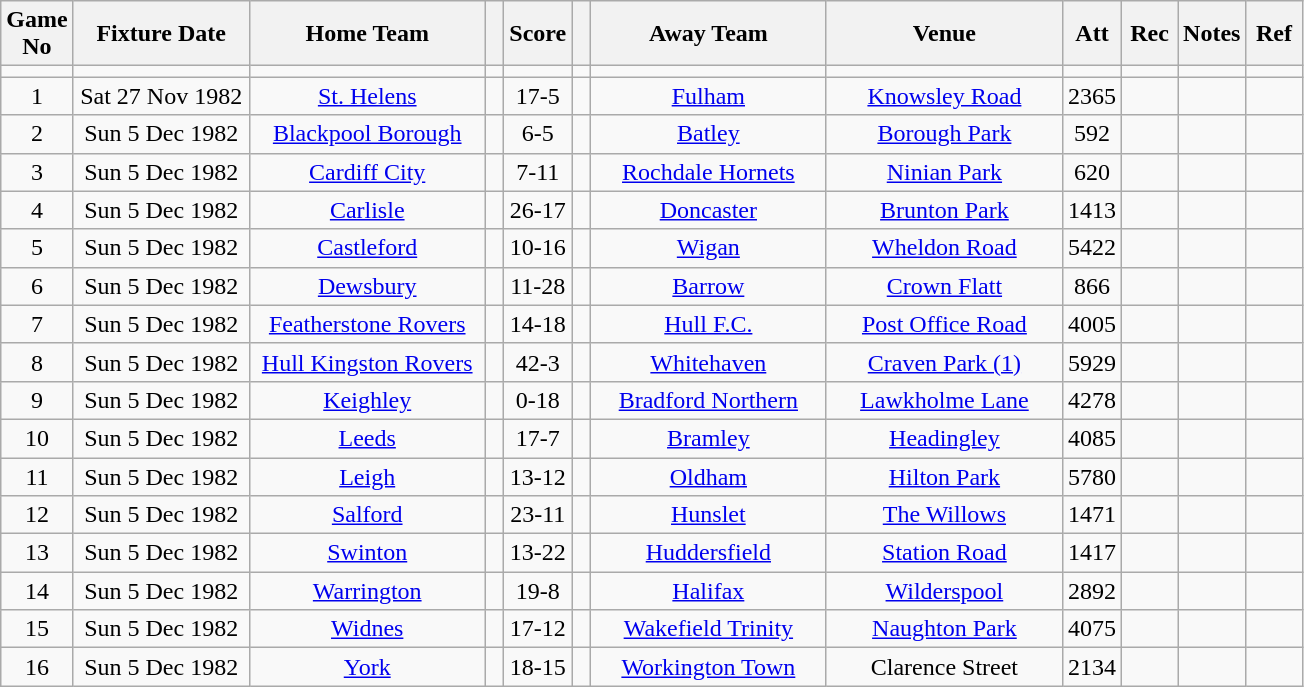<table class="wikitable" style="text-align:center;">
<tr>
<th width=10 abbr="No">Game No</th>
<th width=110 abbr="Date">Fixture Date</th>
<th width=150 abbr="Home Team">Home Team</th>
<th width=5 abbr="space"></th>
<th width=20 abbr="Score">Score</th>
<th width=5 abbr="space"></th>
<th width=150 abbr="Away Team">Away Team</th>
<th width=150 abbr="Venue">Venue</th>
<th width=30 abbr="Att">Att</th>
<th width=30 abbr="Rec">Rec</th>
<th width=20 abbr="Notes">Notes</th>
<th width=30 abbr="Ref">Ref</th>
</tr>
<tr>
<td></td>
<td></td>
<td></td>
<td></td>
<td></td>
<td></td>
<td></td>
<td></td>
<td></td>
<td></td>
<td></td>
<td></td>
</tr>
<tr>
<td>1</td>
<td>Sat 27 Nov 1982</td>
<td><a href='#'>St. Helens</a></td>
<td></td>
<td>17-5</td>
<td></td>
<td><a href='#'>Fulham</a></td>
<td><a href='#'>Knowsley Road</a></td>
<td>2365</td>
<td></td>
<td></td>
<td></td>
</tr>
<tr>
<td>2</td>
<td>Sun 5 Dec 1982</td>
<td><a href='#'>Blackpool Borough</a></td>
<td></td>
<td>6-5</td>
<td></td>
<td><a href='#'>Batley</a></td>
<td><a href='#'>Borough Park</a></td>
<td>592</td>
<td></td>
<td></td>
<td></td>
</tr>
<tr>
<td>3</td>
<td>Sun 5 Dec 1982</td>
<td><a href='#'>Cardiff City</a></td>
<td></td>
<td>7-11</td>
<td></td>
<td><a href='#'>Rochdale Hornets</a></td>
<td><a href='#'>Ninian Park</a></td>
<td>620</td>
<td></td>
<td></td>
<td></td>
</tr>
<tr>
<td>4</td>
<td>Sun 5 Dec 1982</td>
<td><a href='#'>Carlisle</a></td>
<td></td>
<td>26-17</td>
<td></td>
<td><a href='#'>Doncaster</a></td>
<td><a href='#'>Brunton Park</a></td>
<td>1413</td>
<td></td>
<td></td>
<td></td>
</tr>
<tr>
<td>5</td>
<td>Sun 5 Dec 1982</td>
<td><a href='#'>Castleford</a></td>
<td></td>
<td>10-16</td>
<td></td>
<td><a href='#'>Wigan</a></td>
<td><a href='#'>Wheldon Road</a></td>
<td>5422</td>
<td></td>
<td></td>
<td></td>
</tr>
<tr>
<td>6</td>
<td>Sun 5 Dec 1982</td>
<td><a href='#'>Dewsbury</a></td>
<td></td>
<td>11-28</td>
<td></td>
<td><a href='#'>Barrow</a></td>
<td><a href='#'>Crown Flatt</a></td>
<td>866</td>
<td></td>
<td></td>
<td></td>
</tr>
<tr>
<td>7</td>
<td>Sun 5 Dec 1982</td>
<td><a href='#'>Featherstone Rovers</a></td>
<td></td>
<td>14-18</td>
<td></td>
<td><a href='#'>Hull F.C.</a></td>
<td><a href='#'>Post Office Road</a></td>
<td>4005</td>
<td></td>
<td></td>
<td></td>
</tr>
<tr>
<td>8</td>
<td>Sun 5 Dec 1982</td>
<td><a href='#'>Hull Kingston Rovers</a></td>
<td></td>
<td>42-3</td>
<td></td>
<td><a href='#'>Whitehaven</a></td>
<td><a href='#'>Craven Park (1)</a></td>
<td>5929</td>
<td></td>
<td></td>
<td></td>
</tr>
<tr>
<td>9</td>
<td>Sun 5 Dec 1982</td>
<td><a href='#'>Keighley</a></td>
<td></td>
<td>0-18</td>
<td></td>
<td><a href='#'>Bradford Northern</a></td>
<td><a href='#'>Lawkholme Lane</a></td>
<td>4278</td>
<td></td>
<td></td>
<td></td>
</tr>
<tr>
<td>10</td>
<td>Sun 5 Dec 1982</td>
<td><a href='#'>Leeds</a></td>
<td></td>
<td>17-7</td>
<td></td>
<td><a href='#'>Bramley</a></td>
<td><a href='#'>Headingley</a></td>
<td>4085</td>
<td></td>
<td></td>
<td></td>
</tr>
<tr>
<td>11</td>
<td>Sun 5 Dec 1982</td>
<td><a href='#'>Leigh</a></td>
<td></td>
<td>13-12</td>
<td></td>
<td><a href='#'>Oldham</a></td>
<td><a href='#'>Hilton Park</a></td>
<td>5780</td>
<td></td>
<td></td>
<td></td>
</tr>
<tr>
<td>12</td>
<td>Sun 5 Dec 1982</td>
<td><a href='#'>Salford</a></td>
<td></td>
<td>23-11</td>
<td></td>
<td><a href='#'>Hunslet</a></td>
<td><a href='#'>The Willows</a></td>
<td>1471</td>
<td></td>
<td></td>
<td></td>
</tr>
<tr>
<td>13</td>
<td>Sun 5 Dec 1982</td>
<td><a href='#'>Swinton</a></td>
<td></td>
<td>13-22</td>
<td></td>
<td><a href='#'>Huddersfield</a></td>
<td><a href='#'>Station Road</a></td>
<td>1417</td>
<td></td>
<td></td>
<td></td>
</tr>
<tr>
<td>14</td>
<td>Sun 5 Dec 1982</td>
<td><a href='#'>Warrington</a></td>
<td></td>
<td>19-8</td>
<td></td>
<td><a href='#'>Halifax</a></td>
<td><a href='#'>Wilderspool</a></td>
<td>2892</td>
<td></td>
<td></td>
<td></td>
</tr>
<tr>
<td>15</td>
<td>Sun 5 Dec 1982</td>
<td><a href='#'>Widnes</a></td>
<td></td>
<td>17-12</td>
<td></td>
<td><a href='#'>Wakefield Trinity</a></td>
<td><a href='#'>Naughton Park</a></td>
<td>4075</td>
<td></td>
<td></td>
<td></td>
</tr>
<tr>
<td>16</td>
<td>Sun 5 Dec 1982</td>
<td><a href='#'>York</a></td>
<td></td>
<td>18-15</td>
<td></td>
<td><a href='#'>Workington Town</a></td>
<td>Clarence Street</td>
<td>2134</td>
<td></td>
<td></td>
<td></td>
</tr>
</table>
